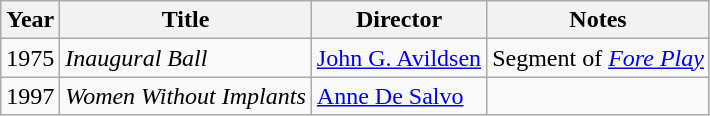<table class="wikitable">
<tr>
<th>Year</th>
<th>Title</th>
<th>Director</th>
<th>Notes</th>
</tr>
<tr>
<td>1975</td>
<td><em>Inaugural Ball</em></td>
<td><a href='#'>John G. Avildsen</a></td>
<td>Segment of <em><a href='#'>Fore Play</a></em></td>
</tr>
<tr>
<td>1997</td>
<td><em>Women Without Implants</em></td>
<td><a href='#'>Anne De Salvo</a></td>
<td></td>
</tr>
</table>
